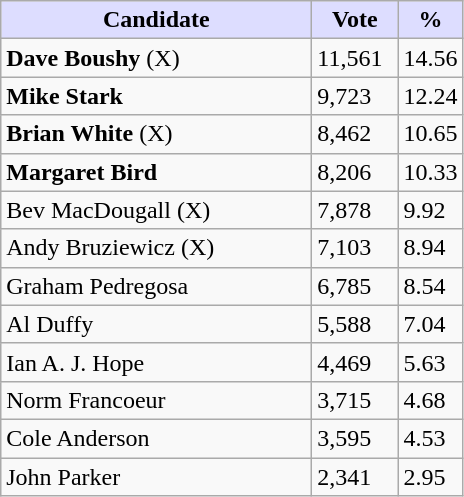<table class="wikitable">
<tr>
<th style="background:#ddf; width:200px;">Candidate</th>
<th style="background:#ddf; width:50px;">Vote</th>
<th style="background:#ddf; width:30px;">%</th>
</tr>
<tr>
<td><strong>Dave Boushy</strong> (X)</td>
<td>11,561</td>
<td>14.56</td>
</tr>
<tr>
<td><strong>Mike Stark</strong></td>
<td>9,723</td>
<td>12.24</td>
</tr>
<tr>
<td><strong>Brian White</strong> (X)</td>
<td>8,462</td>
<td>10.65</td>
</tr>
<tr>
<td><strong>Margaret Bird</strong></td>
<td>8,206</td>
<td>10.33</td>
</tr>
<tr>
<td>Bev MacDougall (X)</td>
<td>7,878</td>
<td>9.92</td>
</tr>
<tr>
<td>Andy Bruziewicz (X)</td>
<td>7,103</td>
<td>8.94</td>
</tr>
<tr>
<td>Graham Pedregosa</td>
<td>6,785</td>
<td>8.54</td>
</tr>
<tr>
<td>Al Duffy</td>
<td>5,588</td>
<td>7.04</td>
</tr>
<tr>
<td>Ian A. J. Hope</td>
<td>4,469</td>
<td>5.63</td>
</tr>
<tr>
<td>Norm Francoeur</td>
<td>3,715</td>
<td>4.68</td>
</tr>
<tr>
<td>Cole Anderson</td>
<td>3,595</td>
<td>4.53</td>
</tr>
<tr>
<td>John Parker</td>
<td>2,341</td>
<td>2.95</td>
</tr>
</table>
